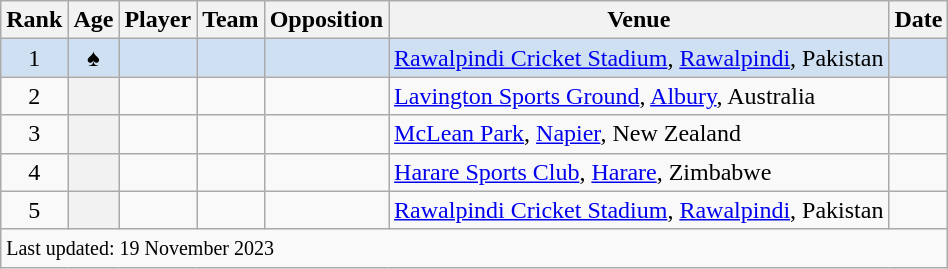<table class="wikitable plainrowheaders sortable">
<tr>
<th scope=col>Rank</th>
<th scope=col>Age</th>
<th scope=col>Player</th>
<th scope=col>Team</th>
<th scope=col>Opposition</th>
<th scope=col>Venue</th>
<th scope=col>Date</th>
</tr>
<tr bgcolor=#cee0f2>
<td align=center>1</td>
<th scope=row style="background:#cee0f2; text-align:center;"> ♠</th>
<td></td>
<td></td>
<td></td>
<td><a href='#'>Rawalpindi Cricket Stadium</a>, <a href='#'>Rawalpindi</a>, Pakistan</td>
<td><a href='#'></a></td>
</tr>
<tr>
<td align=center>2</td>
<th scope=row style=text-align:center;></th>
<td></td>
<td></td>
<td></td>
<td><a href='#'>Lavington Sports Ground</a>, <a href='#'>Albury</a>, Australia</td>
<td><a href='#'></a></td>
</tr>
<tr>
<td align=center>3</td>
<th scope=row style=text-align:center;></th>
<td></td>
<td></td>
<td></td>
<td><a href='#'>McLean Park</a>, <a href='#'>Napier</a>, New Zealand</td>
<td><a href='#'></a></td>
</tr>
<tr>
<td align=center>4</td>
<th scope=row style=text-align:center;></th>
<td></td>
<td></td>
<td></td>
<td><a href='#'>Harare Sports Club</a>, <a href='#'>Harare</a>, Zimbabwe</td>
<td><a href='#'></a></td>
</tr>
<tr>
<td align=center>5</td>
<th scope=row style=text-align:center;></th>
<td></td>
<td></td>
<td></td>
<td><a href='#'>Rawalpindi Cricket Stadium</a>, <a href='#'>Rawalpindi</a>, Pakistan</td>
<td><a href='#'></a></td>
</tr>
<tr class=sortbottom>
<td colspan=7><small>Last updated: 19 November 2023</small></td>
</tr>
</table>
